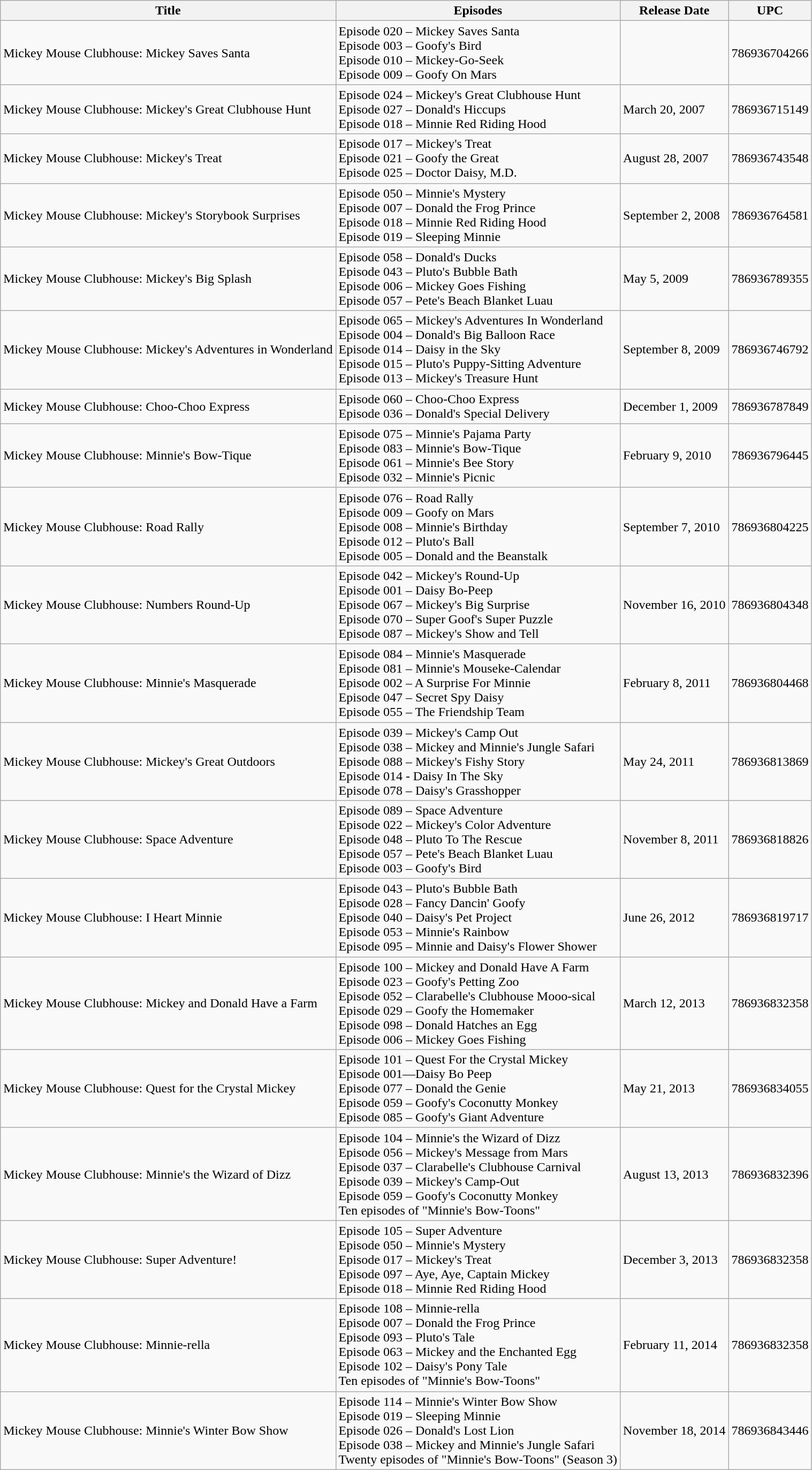<table class="wikitable">
<tr>
<th>Title</th>
<th>Episodes</th>
<th>Release Date</th>
<th>UPC</th>
</tr>
<tr>
<td>Mickey Mouse Clubhouse: Mickey Saves Santa</td>
<td>Episode 020 – Mickey Saves Santa<br>Episode 003 – Goofy's Bird<br>Episode 010 – Mickey-Go-Seek<br>Episode 009 – Goofy On Mars</td>
<td></td>
<td>786936704266</td>
</tr>
<tr>
<td>Mickey Mouse Clubhouse: Mickey's Great Clubhouse Hunt</td>
<td>Episode 024 – Mickey's Great Clubhouse Hunt<br>Episode 027 – Donald's Hiccups<br>Episode 018 – Minnie Red Riding Hood</td>
<td>March 20, 2007</td>
<td>786936715149</td>
</tr>
<tr>
<td>Mickey Mouse Clubhouse: Mickey's Treat</td>
<td>Episode 017 – Mickey's Treat<br>Episode 021 – Goofy the Great<br>Episode 025 – Doctor Daisy, M.D.</td>
<td>August 28, 2007</td>
<td>786936743548</td>
</tr>
<tr>
<td>Mickey Mouse Clubhouse: Mickey's Storybook Surprises</td>
<td>Episode 050 – Minnie's Mystery <br>Episode 007 – Donald the Frog Prince<br>Episode 018 – Minnie Red Riding Hood<br>Episode 019 – Sleeping Minnie</td>
<td>September 2, 2008</td>
<td>786936764581</td>
</tr>
<tr>
<td>Mickey Mouse Clubhouse: Mickey's Big Splash</td>
<td>Episode 058 – Donald's Ducks<br>Episode 043 – Pluto's Bubble Bath<br>Episode 006 – Mickey Goes Fishing<br> Episode 057 – Pete's Beach Blanket Luau</td>
<td>May 5, 2009</td>
<td>786936789355</td>
</tr>
<tr>
<td>Mickey Mouse Clubhouse: Mickey's Adventures in Wonderland</td>
<td>Episode 065 – Mickey's Adventures In Wonderland<br>Episode 004 – Donald's Big Balloon Race<br> Episode 014 – Daisy in the Sky<br>Episode 015 – Pluto's Puppy-Sitting Adventure<br>Episode 013 – Mickey's Treasure Hunt</td>
<td>September 8, 2009</td>
<td>786936746792</td>
</tr>
<tr>
<td>Mickey Mouse Clubhouse: Choo-Choo Express</td>
<td>Episode 060 – Choo-Choo Express<br>Episode 036 – Donald's Special Delivery</td>
<td>December 1, 2009</td>
<td>786936787849</td>
</tr>
<tr>
<td>Mickey Mouse Clubhouse: Minnie's Bow-Tique</td>
<td>Episode 075 – Minnie's Pajama Party <br> Episode 083 – Minnie's Bow-Tique<br>Episode 061 – Minnie's Bee Story<br>Episode 032 – Minnie's Picnic</td>
<td>February 9, 2010</td>
<td>786936796445</td>
</tr>
<tr>
<td>Mickey Mouse Clubhouse: Road Rally</td>
<td>Episode 076 – Road Rally<br>Episode 009 – Goofy on Mars<br>Episode 008 – Minnie's Birthday<br>Episode 012 – Pluto's Ball<br>Episode 005 – Donald and the Beanstalk</td>
<td>September 7, 2010</td>
<td>786936804225</td>
</tr>
<tr>
<td>Mickey Mouse Clubhouse: Numbers Round-Up</td>
<td>Episode 042 – Mickey's Round-Up<br>Episode 001 – Daisy Bo-Peep<br>Episode 067 – Mickey's Big Surprise<br>Episode 070 – Super Goof's Super Puzzle<br>Episode 087 – Mickey's Show and Tell</td>
<td>November 16, 2010</td>
<td>786936804348</td>
</tr>
<tr>
<td>Mickey Mouse Clubhouse: Minnie's Masquerade</td>
<td>Episode 084 – Minnie's Masquerade <br>Episode 081 – Minnie's Mouseke-Calendar<br>Episode 002 – A Surprise For Minnie<br>Episode 047 – Secret Spy Daisy <br>Episode 055 – The Friendship Team</td>
<td>February 8, 2011</td>
<td>786936804468</td>
</tr>
<tr>
<td>Mickey Mouse Clubhouse: Mickey's Great Outdoors</td>
<td>Episode 039 – Mickey's Camp Out<br>Episode 038 – Mickey and Minnie's Jungle Safari<br>Episode 088 – Mickey's Fishy Story<br>Episode 014 - Daisy In The Sky<br>Episode 078 – Daisy's Grasshopper</td>
<td>May 24, 2011</td>
<td>786936813869</td>
</tr>
<tr>
<td>Mickey Mouse Clubhouse: Space Adventure</td>
<td>Episode 089 – Space Adventure<br>Episode 022 – Mickey's Color Adventure<br>Episode 048 – Pluto To The Rescue<br>Episode 057 – Pete's Beach Blanket Luau<br>Episode 003 – Goofy's Bird</td>
<td>November 8, 2011</td>
<td>786936818826</td>
</tr>
<tr>
<td>Mickey Mouse Clubhouse: I Heart Minnie</td>
<td>Episode 043 – Pluto's Bubble Bath<br>Episode 028 – Fancy Dancin' Goofy<br>Episode 040 – Daisy's Pet Project<br> Episode 053 – Minnie's Rainbow<br>Episode 095 – Minnie and Daisy's Flower Shower</td>
<td>June 26, 2012</td>
<td>786936819717</td>
</tr>
<tr>
<td>Mickey Mouse Clubhouse: Mickey and Donald Have a Farm</td>
<td>Episode 100 – Mickey and Donald Have A Farm<br>Episode 023 – Goofy's Petting Zoo<br>Episode 052 – Clarabelle's Clubhouse Mooo-sical<br>Episode 029 – Goofy the Homemaker<br>Episode 098 – Donald Hatches an Egg<br>Episode 006 – Mickey Goes Fishing</td>
<td>March 12, 2013</td>
<td>786936832358</td>
</tr>
<tr>
<td>Mickey Mouse Clubhouse: Quest for the Crystal Mickey</td>
<td>Episode 101 – Quest For the Crystal Mickey<br>Episode 001—Daisy Bo Peep<br>Episode 077 – Donald the Genie<br>Episode 059 – Goofy's Coconutty Monkey<br>Episode 085 – Goofy's Giant Adventure</td>
<td>May 21, 2013</td>
<td>786936834055</td>
</tr>
<tr>
<td>Mickey Mouse Clubhouse: Minnie's the Wizard of Dizz</td>
<td>Episode 104 – Minnie's the Wizard of Dizz<br>Episode 056 – Mickey's Message from Mars<br>Episode 037 – Clarabelle's Clubhouse Carnival<br>Episode 039 –  Mickey's Camp-Out<br>Episode 059 – Goofy's Coconutty Monkey<br>Ten episodes of "Minnie's Bow-Toons"</td>
<td>August 13, 2013</td>
<td>786936832396</td>
</tr>
<tr>
<td>Mickey Mouse Clubhouse: Super Adventure!</td>
<td>Episode 105 – Super Adventure<br>Episode 050 – Minnie's Mystery<br>Episode 017 – Mickey's Treat<br>Episode 097 – Aye, Aye, Captain Mickey<br>Episode 018 – Minnie Red Riding Hood</td>
<td>December 3, 2013</td>
<td>786936832358</td>
</tr>
<tr>
<td>Mickey Mouse Clubhouse: Minnie-rella</td>
<td>Episode 108 – Minnie-rella<br>Episode 007 – Donald the Frog Prince<br> Episode 093 – Pluto's Tale<br>Episode 063 – Mickey and the Enchanted Egg<br>Episode 102 – Daisy's Pony Tale<br>Ten episodes of "Minnie's Bow-Toons"</td>
<td>February 11, 2014</td>
<td>786936832358</td>
</tr>
<tr>
<td>Mickey Mouse Clubhouse: Minnie's Winter Bow Show</td>
<td>Episode 114 – Minnie's Winter Bow Show<br>Episode 019 – Sleeping Minnie<br>Episode 026 – Donald's Lost Lion<br>Episode 038 – Mickey and Minnie's Jungle Safari<br>Twenty episodes of "Minnie's Bow-Toons" (Season 3)</td>
<td>November 18, 2014</td>
<td>786936843446</td>
</tr>
</table>
